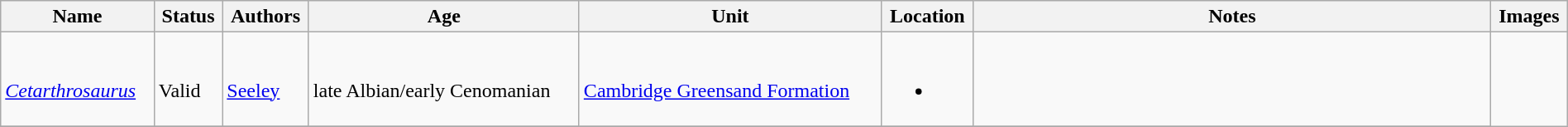<table class="wikitable sortable" align="center" width="100%">
<tr>
<th>Name</th>
<th>Status</th>
<th>Authors</th>
<th>Age</th>
<th>Unit</th>
<th>Location</th>
<th width="33%" class="unsortable">Notes</th>
<th>Images</th>
</tr>
<tr>
<td><br><em><a href='#'>Cetarthrosaurus</a></em></td>
<td><br>Valid</td>
<td><br><a href='#'>Seeley</a></td>
<td><br>late Albian/early Cenomanian</td>
<td><br><a href='#'>Cambridge Greensand Formation</a></td>
<td><br><ul><li></li></ul></td>
<td></td>
<td rowspan="99"></td>
</tr>
<tr>
</tr>
</table>
